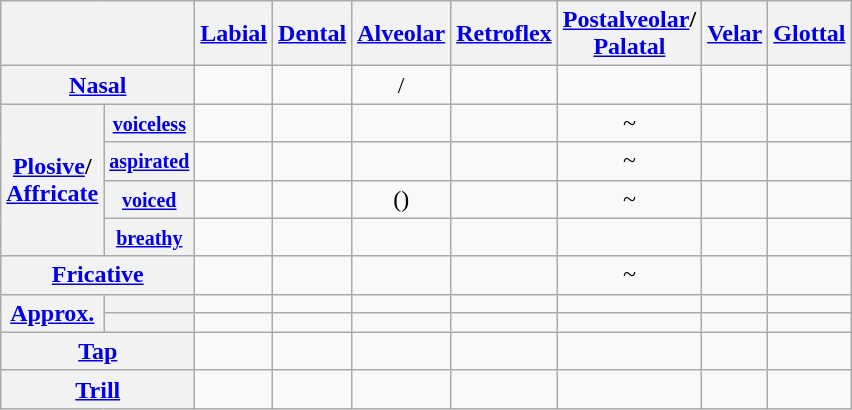<table class="wikitable" style="text-align: center;">
<tr>
<th colspan=2></th>
<th scope="col"><a href='#'>Labial</a></th>
<th scope="col"><a href='#'>Dental</a></th>
<th scope="col"><a href='#'>Alveolar</a></th>
<th scope="col"><a href='#'>Retroflex</a></th>
<th scope="col"><a href='#'>Postalveolar</a>/<br><a href='#'>Palatal</a></th>
<th scope="col"><a href='#'>Velar</a></th>
<th scope="col"><a href='#'>Glottal</a></th>
</tr>
<tr>
<th scope="row" colspan=2><a href='#'>Nasal</a></th>
<td> <strong></strong> </td>
<td> <strong></strong> </td>
<td> <strong></strong> / <strong></strong> </td>
<td> <strong></strong> </td>
<td> <strong></strong> </td>
<td> <strong></strong> </td>
<td></td>
</tr>
<tr>
<th rowspan="4" scope="row"><a href='#'>Plosive</a>/<br><a href='#'>Affricate</a></th>
<th scope=row><small><a href='#'>voiceless</a></small></th>
<td> <strong></strong> </td>
<td> <strong></strong> </td>
<td> <strong></strong> </td>
<td> <strong></strong> </td>
<td>~ <strong></strong> </td>
<td> <strong></strong> </td>
<td></td>
</tr>
<tr>
<th scope=row><small><a href='#'>aspirated</a></small></th>
<td> <strong></strong> </td>
<td> <strong></strong> </td>
<td></td>
<td> <strong></strong> </td>
<td>~ <strong></strong> </td>
<td> <strong></strong> </td>
<td></td>
</tr>
<tr>
<th><small><a href='#'>voiced</a></small></th>
<td> <strong></strong> </td>
<td> <strong></strong> </td>
<td>()<br><strong></strong> </td>
<td> <strong></strong> </td>
<td>~ <strong></strong> </td>
<td> <strong></strong> </td>
<td></td>
</tr>
<tr>
<th><small><a href='#'>breathy</a></small></th>
<td> <strong></strong> </td>
<td> <strong></strong> </td>
<td></td>
<td> <strong></strong> </td>
<td> <strong></strong> </td>
<td> <strong></strong> </td>
<td></td>
</tr>
<tr>
<th colspan="2" scope="row"><a href='#'>Fricative</a></th>
<td> <strong></strong> </td>
<td></td>
<td> <strong></strong> </td>
<td> <strong></strong> </td>
<td>~ <strong></strong> </td>
<td></td>
<td> <strong></strong> </td>
</tr>
<tr>
<th rowspan="2" scope="row"><a href='#'>Approx.</a></th>
<th scope="row"></th>
<td> <strong></strong> </td>
<td></td>
<td></td>
<td> <strong></strong> </td>
<td> <strong></strong> </td>
<td></td>
<td></td>
</tr>
<tr>
<th scope="row"></th>
<td></td>
<td></td>
<td> <strong></strong> </td>
<td> <strong></strong> </td>
<td></td>
<td></td>
<td></td>
</tr>
<tr>
<th colspan="2" scope="row"><a href='#'>Tap</a></th>
<td></td>
<td></td>
<td> <strong></strong> </td>
<td></td>
<td></td>
<td></td>
<td></td>
</tr>
<tr>
<th colspan="2" scope="row"><a href='#'>Trill</a></th>
<td></td>
<td></td>
<td> <strong></strong> </td>
<td></td>
<td></td>
<td></td>
<td></td>
</tr>
</table>
